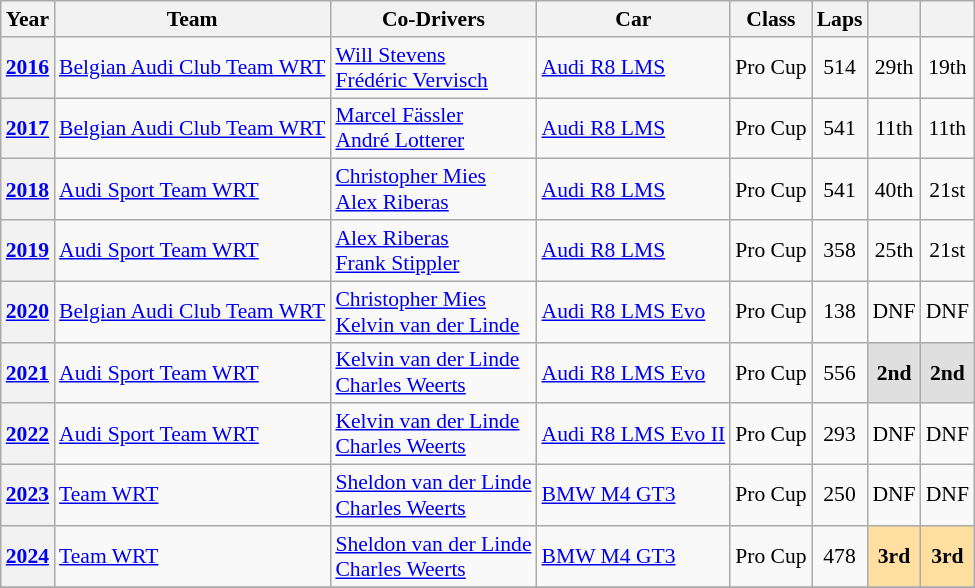<table class="wikitable" style="text-align:center; font-size:90%">
<tr>
<th>Year</th>
<th>Team</th>
<th>Co-Drivers</th>
<th>Car</th>
<th>Class</th>
<th>Laps</th>
<th></th>
<th></th>
</tr>
<tr>
<th><a href='#'>2016</a></th>
<td align="left"> <a href='#'>Belgian Audi Club Team WRT</a></td>
<td align="left"> <a href='#'>Will Stevens</a><br> <a href='#'>Frédéric Vervisch</a></td>
<td align="left"><a href='#'>Audi R8 LMS</a></td>
<td>Pro Cup</td>
<td>514</td>
<td>29th</td>
<td>19th</td>
</tr>
<tr>
<th><a href='#'>2017</a></th>
<td align="left"> <a href='#'>Belgian Audi Club Team WRT</a></td>
<td align="left"> <a href='#'>Marcel Fässler</a><br> <a href='#'>André Lotterer</a></td>
<td align="left"><a href='#'>Audi R8 LMS</a></td>
<td>Pro Cup</td>
<td>541</td>
<td>11th</td>
<td>11th</td>
</tr>
<tr>
<th><a href='#'>2018</a></th>
<td align="left"> <a href='#'>Audi Sport Team WRT</a></td>
<td align="left"> <a href='#'>Christopher Mies</a><br> <a href='#'>Alex Riberas</a></td>
<td align="left"><a href='#'>Audi R8 LMS</a></td>
<td>Pro Cup</td>
<td>541</td>
<td>40th</td>
<td>21st</td>
</tr>
<tr>
<th><a href='#'>2019</a></th>
<td align="left"> <a href='#'>Audi Sport Team WRT</a></td>
<td align="left"> <a href='#'>Alex Riberas</a><br> <a href='#'>Frank Stippler</a></td>
<td align="left"><a href='#'>Audi R8 LMS</a></td>
<td>Pro Cup</td>
<td>358</td>
<td>25th</td>
<td>21st</td>
</tr>
<tr>
<th><a href='#'>2020</a></th>
<td align="left"> <a href='#'>Belgian Audi Club Team WRT</a></td>
<td align="left"> <a href='#'>Christopher Mies</a><br> <a href='#'>Kelvin van der Linde</a></td>
<td align="left"><a href='#'>Audi R8 LMS Evo</a></td>
<td>Pro Cup</td>
<td>138</td>
<td>DNF</td>
<td>DNF</td>
</tr>
<tr>
<th><a href='#'>2021</a></th>
<td align="left"> <a href='#'>Audi Sport Team WRT</a></td>
<td align="left"> <a href='#'>Kelvin van der Linde</a><br> <a href='#'>Charles Weerts</a></td>
<td align="left"><a href='#'>Audi R8 LMS Evo</a></td>
<td>Pro Cup</td>
<td>556</td>
<td align=center style="background:#dfdfdf;"><strong>2nd</strong></td>
<td align=center style="background:#dfdfdf;"><strong>2nd</strong></td>
</tr>
<tr>
<th><a href='#'>2022</a></th>
<td align="left"> <a href='#'>Audi Sport Team WRT</a></td>
<td align="left"> <a href='#'>Kelvin van der Linde</a><br> <a href='#'>Charles Weerts</a></td>
<td align="left"><a href='#'>Audi R8 LMS Evo II</a></td>
<td>Pro Cup</td>
<td>293</td>
<td>DNF</td>
<td>DNF</td>
</tr>
<tr>
<th><a href='#'>2023</a></th>
<td align="left"> <a href='#'>Team WRT</a></td>
<td align="left"> <a href='#'>Sheldon van der Linde</a><br> <a href='#'>Charles Weerts</a></td>
<td align="left"><a href='#'>BMW M4 GT3</a></td>
<td>Pro Cup</td>
<td>250</td>
<td>DNF</td>
<td>DNF</td>
</tr>
<tr>
<th><a href='#'>2024</a></th>
<td align="left"> <a href='#'>Team WRT</a></td>
<td align="left"> <a href='#'>Sheldon van der Linde</a><br> <a href='#'>Charles Weerts</a></td>
<td align="left"><a href='#'>BMW M4 GT3</a></td>
<td>Pro Cup</td>
<td>478</td>
<th style="background:#FFDF9F;">3rd</th>
<th style="background:#FFDF9F;">3rd</th>
</tr>
<tr>
</tr>
</table>
